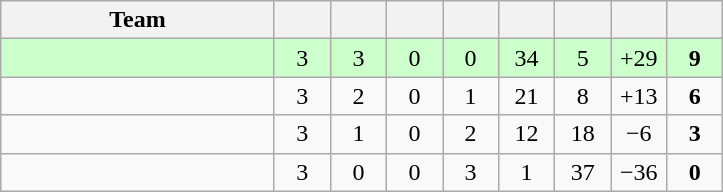<table class="wikitable" style="text-align:center;">
<tr>
<th width=175>Team</th>
<th width=30></th>
<th width=30></th>
<th width=30></th>
<th width=30></th>
<th width=30></th>
<th width=30></th>
<th width=30></th>
<th width=30></th>
</tr>
<tr style="text-align:center; background:#cfc;">
<td align=left></td>
<td>3</td>
<td>3</td>
<td>0</td>
<td>0</td>
<td>34</td>
<td>5</td>
<td>+29</td>
<td><strong>9</strong></td>
</tr>
<tr>
<td align=left></td>
<td>3</td>
<td>2</td>
<td>0</td>
<td>1</td>
<td>21</td>
<td>8</td>
<td>+13</td>
<td><strong>6</strong></td>
</tr>
<tr>
<td align=left></td>
<td>3</td>
<td>1</td>
<td>0</td>
<td>2</td>
<td>12</td>
<td>18</td>
<td>−6</td>
<td><strong>3</strong></td>
</tr>
<tr>
<td align=left></td>
<td>3</td>
<td>0</td>
<td>0</td>
<td>3</td>
<td>1</td>
<td>37</td>
<td>−36</td>
<td><strong>0</strong></td>
</tr>
</table>
